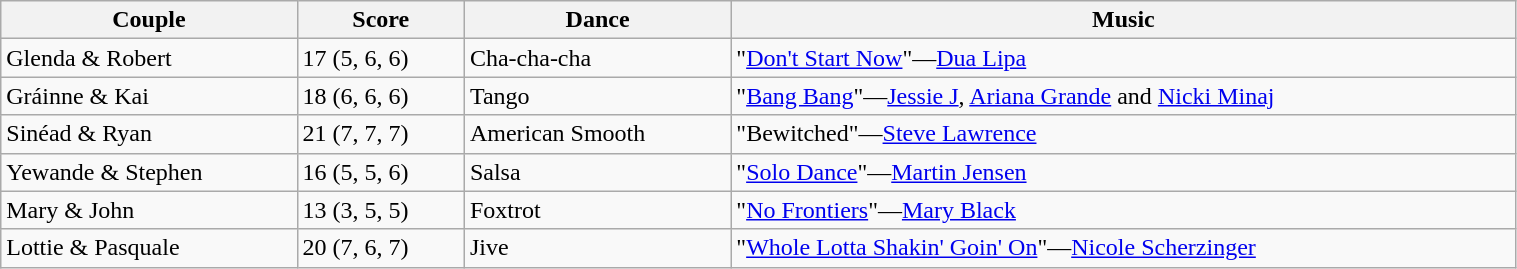<table class="wikitable" style="width:80%;">
<tr>
<th>Couple</th>
<th>Score</th>
<th>Dance</th>
<th>Music</th>
</tr>
<tr>
<td>Glenda & Robert</td>
<td>17 (5, 6, 6)</td>
<td>Cha-cha-cha</td>
<td>"<a href='#'>Don't Start Now</a>"—<a href='#'>Dua Lipa</a></td>
</tr>
<tr>
<td>Gráinne & Kai</td>
<td>18 (6, 6, 6)</td>
<td>Tango</td>
<td>"<a href='#'>Bang Bang</a>"—<a href='#'>Jessie J</a>, <a href='#'>Ariana Grande</a> and <a href='#'>Nicki Minaj</a></td>
</tr>
<tr>
<td>Sinéad & Ryan</td>
<td>21 (7, 7, 7)</td>
<td>American Smooth</td>
<td>"Bewitched"—<a href='#'>Steve Lawrence</a></td>
</tr>
<tr>
<td>Yewande & Stephen</td>
<td>16 (5, 5, 6)</td>
<td>Salsa</td>
<td>"<a href='#'>Solo Dance</a>"—<a href='#'>Martin Jensen</a></td>
</tr>
<tr>
<td>Mary & John</td>
<td>13 (3, 5, 5)</td>
<td>Foxtrot</td>
<td>"<a href='#'>No Frontiers</a>"—<a href='#'>Mary Black</a></td>
</tr>
<tr>
<td>Lottie & Pasquale</td>
<td>20 (7, 6, 7)</td>
<td>Jive</td>
<td>"<a href='#'>Whole Lotta Shakin' Goin' On</a>"—<a href='#'>Nicole Scherzinger</a></td>
</tr>
</table>
